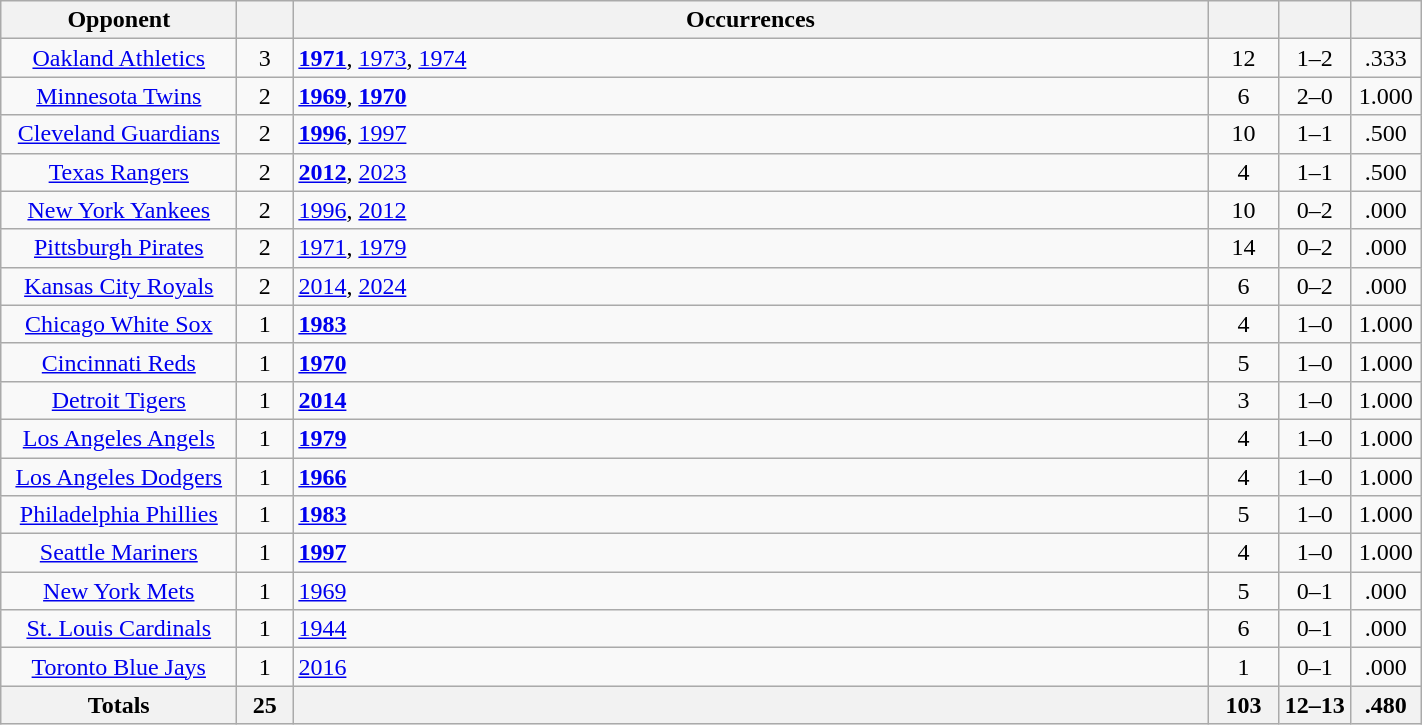<table class="wikitable sortable" style="text-align: center; width: 75%;">
<tr>
<th width="150">Opponent</th>
<th width="30"></th>
<th>Occurrences</th>
<th width="40"></th>
<th width="40"></th>
<th width="40"></th>
</tr>
<tr>
<td><a href='#'>Oakland Athletics</a></td>
<td>3</td>
<td align=left><strong><a href='#'>1971</a></strong>, <a href='#'>1973</a>, <a href='#'>1974</a></td>
<td>12</td>
<td>1–2</td>
<td>.333</td>
</tr>
<tr>
<td><a href='#'>Minnesota Twins</a></td>
<td>2</td>
<td align=left><strong><a href='#'>1969</a></strong>, <strong><a href='#'>1970</a></strong></td>
<td>6</td>
<td>2–0</td>
<td>1.000</td>
</tr>
<tr>
<td><a href='#'>Cleveland Guardians</a></td>
<td>2</td>
<td align=left><strong><a href='#'>1996</a></strong>, <a href='#'>1997</a></td>
<td>10</td>
<td>1–1</td>
<td>.500</td>
</tr>
<tr>
<td><a href='#'>Texas Rangers</a></td>
<td>2</td>
<td align=left><strong><a href='#'>2012</a></strong>, <a href='#'>2023</a></td>
<td>4</td>
<td>1–1</td>
<td>.500</td>
</tr>
<tr>
<td><a href='#'>New York Yankees</a></td>
<td>2</td>
<td align=left><a href='#'>1996</a>, <a href='#'>2012</a></td>
<td>10</td>
<td>0–2</td>
<td>.000</td>
</tr>
<tr>
<td><a href='#'>Pittsburgh Pirates</a></td>
<td>2</td>
<td align=left><a href='#'>1971</a>, <a href='#'>1979</a></td>
<td>14</td>
<td>0–2</td>
<td>.000</td>
</tr>
<tr>
<td><a href='#'>Kansas City Royals</a></td>
<td>2</td>
<td align=left><a href='#'>2014</a>, <a href='#'>2024</a></td>
<td>6</td>
<td>0–2</td>
<td>.000</td>
</tr>
<tr>
<td><a href='#'>Chicago White Sox</a></td>
<td>1</td>
<td align=left><strong><a href='#'>1983</a></strong></td>
<td>4</td>
<td>1–0</td>
<td>1.000</td>
</tr>
<tr>
<td><a href='#'>Cincinnati Reds</a></td>
<td>1</td>
<td align=left><strong><a href='#'>1970</a></strong></td>
<td>5</td>
<td>1–0</td>
<td>1.000</td>
</tr>
<tr>
<td><a href='#'>Detroit Tigers</a></td>
<td>1</td>
<td align=left><strong><a href='#'>2014</a></strong></td>
<td>3</td>
<td>1–0</td>
<td>1.000</td>
</tr>
<tr>
<td><a href='#'>Los Angeles Angels</a></td>
<td>1</td>
<td align=left><strong><a href='#'>1979</a></strong></td>
<td>4</td>
<td>1–0</td>
<td>1.000</td>
</tr>
<tr>
<td><a href='#'>Los Angeles Dodgers</a></td>
<td>1</td>
<td align=left><strong><a href='#'>1966</a></strong></td>
<td>4</td>
<td>1–0</td>
<td>1.000</td>
</tr>
<tr>
<td><a href='#'>Philadelphia Phillies</a></td>
<td>1</td>
<td align=left><strong><a href='#'>1983</a></strong></td>
<td>5</td>
<td>1–0</td>
<td>1.000</td>
</tr>
<tr>
<td><a href='#'>Seattle Mariners</a></td>
<td>1</td>
<td align=left><strong><a href='#'>1997</a></strong></td>
<td>4</td>
<td>1–0</td>
<td>1.000</td>
</tr>
<tr>
<td><a href='#'>New York Mets</a></td>
<td>1</td>
<td align=left><a href='#'>1969</a></td>
<td>5</td>
<td>0–1</td>
<td>.000</td>
</tr>
<tr>
<td><a href='#'>St. Louis Cardinals</a></td>
<td>1</td>
<td align=left><a href='#'>1944</a></td>
<td>6</td>
<td>0–1</td>
<td>.000</td>
</tr>
<tr>
<td><a href='#'>Toronto Blue Jays</a></td>
<td>1</td>
<td align=left><a href='#'>2016</a></td>
<td>1</td>
<td>0–1</td>
<td>.000</td>
</tr>
<tr>
<th width="150">Totals</th>
<th width="30">25</th>
<th></th>
<th width="40">103</th>
<th width="40">12–13</th>
<th width="40">.480</th>
</tr>
</table>
